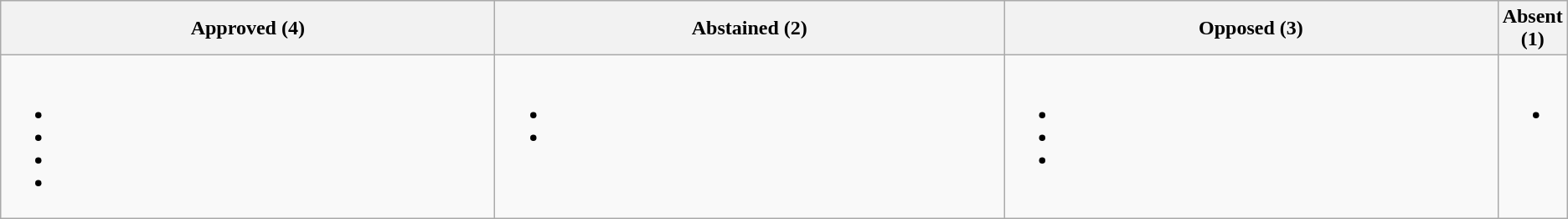<table class=wikitable>
<tr>
<th width="33%">Approved (4)</th>
<th width="34%">Abstained (2)</th>
<th width="33%">Opposed (3)</th>
<th width="32%">Absent (1)</th>
</tr>
<tr valign=top>
<td><br><ul><li></li><li></li><li></li><li></li></ul></td>
<td><br><ul><li></li><li></li></ul></td>
<td><br><ul><li></li><li></li><li></li></ul></td>
<td><br><ul><li></li></ul></td>
</tr>
</table>
